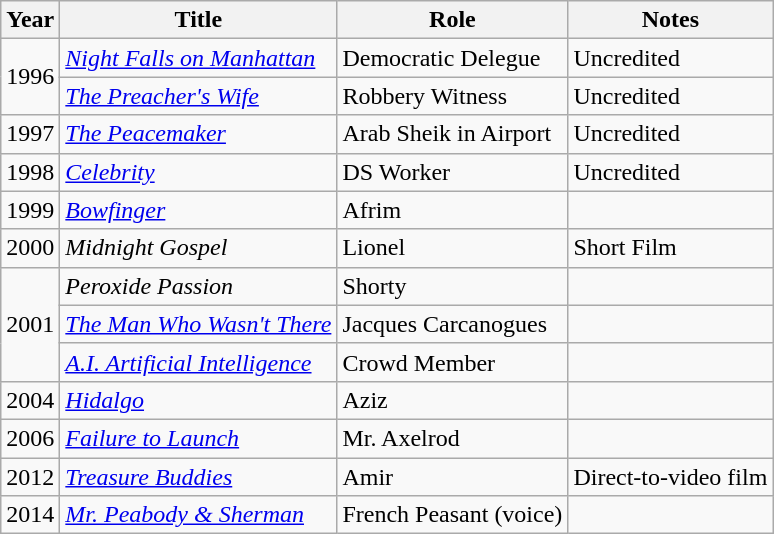<table class="wikitable sortable">
<tr>
<th>Year</th>
<th>Title</th>
<th>Role</th>
<th>Notes</th>
</tr>
<tr>
<td rowspan="2">1996</td>
<td><em><a href='#'>Night Falls on Manhattan</a></em></td>
<td>Democratic Delegue</td>
<td>Uncredited</td>
</tr>
<tr>
<td><em><a href='#'>The Preacher's Wife</a></em></td>
<td>Robbery Witness</td>
<td>Uncredited</td>
</tr>
<tr>
<td>1997</td>
<td><em><a href='#'>The Peacemaker</a></em></td>
<td>Arab Sheik in Airport</td>
<td>Uncredited</td>
</tr>
<tr>
<td>1998</td>
<td><em><a href='#'>Celebrity</a></em></td>
<td>DS Worker</td>
<td>Uncredited</td>
</tr>
<tr>
<td>1999</td>
<td><em><a href='#'>Bowfinger</a></em></td>
<td>Afrim</td>
<td></td>
</tr>
<tr>
<td>2000</td>
<td><em>Midnight Gospel</em></td>
<td>Lionel</td>
<td>Short Film</td>
</tr>
<tr>
<td rowspan="3">2001</td>
<td><em>Peroxide Passion</em></td>
<td>Shorty</td>
<td></td>
</tr>
<tr>
<td><em><a href='#'>The Man Who Wasn't There</a></em></td>
<td>Jacques Carcanogues</td>
<td></td>
</tr>
<tr>
<td><em><a href='#'>A.I. Artificial Intelligence</a></em></td>
<td>Crowd Member</td>
<td></td>
</tr>
<tr>
<td>2004</td>
<td><em><a href='#'>Hidalgo</a></em></td>
<td>Aziz</td>
<td></td>
</tr>
<tr>
<td>2006</td>
<td><em><a href='#'>Failure to Launch</a></em></td>
<td>Mr. Axelrod</td>
<td></td>
</tr>
<tr>
<td>2012</td>
<td><em><a href='#'>Treasure Buddies</a></em></td>
<td>Amir</td>
<td>Direct-to-video film</td>
</tr>
<tr>
<td>2014</td>
<td><em><a href='#'>Mr. Peabody & Sherman</a></em></td>
<td>French Peasant (voice)</td>
<td></td>
</tr>
</table>
